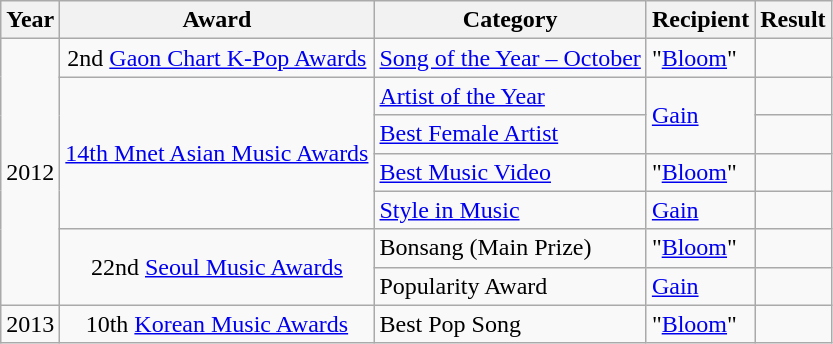<table class="wikitable">
<tr>
<th>Year</th>
<th>Award</th>
<th>Category</th>
<th>Recipient</th>
<th>Result</th>
</tr>
<tr>
<td rowspan="7">2012</td>
<td style="text-align:center;">2nd <a href='#'>Gaon Chart K-Pop Awards</a></td>
<td><a href='#'>Song of the Year – October</a></td>
<td>"<a href='#'>Bloom</a>"</td>
<td></td>
</tr>
<tr>
<td rowspan="4"><a href='#'>14th Mnet Asian Music Awards</a></td>
<td><a href='#'>Artist of the Year</a></td>
<td rowspan="2"><a href='#'>Gain</a></td>
<td></td>
</tr>
<tr>
<td><a href='#'>Best Female Artist</a></td>
<td></td>
</tr>
<tr>
<td><a href='#'>Best Music Video</a></td>
<td>"<a href='#'>Bloom</a>"</td>
<td></td>
</tr>
<tr>
<td><a href='#'>Style in Music</a></td>
<td><a href='#'>Gain</a></td>
<td></td>
</tr>
<tr>
<td style="text-align:center;" rowspan="2">22nd <a href='#'>Seoul Music Awards</a></td>
<td>Bonsang (Main Prize)</td>
<td>"<a href='#'>Bloom</a>"</td>
<td></td>
</tr>
<tr>
<td>Popularity Award</td>
<td><a href='#'>Gain</a></td>
<td></td>
</tr>
<tr>
<td>2013</td>
<td style="text-align:center;">10th <a href='#'>Korean Music Awards</a></td>
<td>Best Pop Song</td>
<td>"<a href='#'>Bloom</a>"</td>
<td></td>
</tr>
</table>
